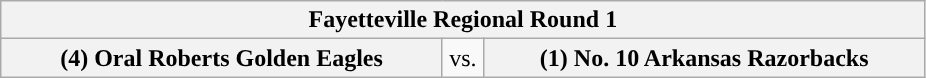<table class="wikitable">
<tr>
<th style="width: 595px;" colspan=3>Fayetteville Regional Round 1</th>
</tr>
<tr>
<th style="width: 287px; ">(4) Oral Roberts Golden Eagles</th>
<td style="width: 20px; text-align:center">vs.</td>
<th style="width: 287px; ">(1) No. 10 Arkansas Razorbacks</th>
</tr>
</table>
